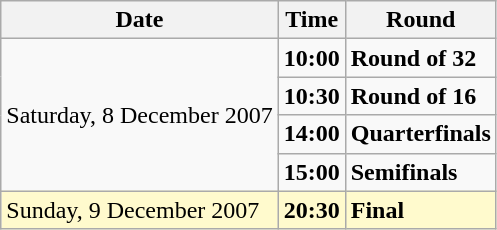<table class="wikitable">
<tr>
<th>Date</th>
<th>Time</th>
<th>Round</th>
</tr>
<tr>
<td rowspan="4">Saturday, 8 December 2007</td>
<td><strong>10:00</strong></td>
<td><strong>Round of 32</strong></td>
</tr>
<tr>
<td><strong>10:30</strong></td>
<td><strong>Round of 16</strong></td>
</tr>
<tr>
<td><strong>14:00</strong></td>
<td><strong>Quarterfinals</strong></td>
</tr>
<tr>
<td><strong>15:00</strong></td>
<td><strong>Semifinals</strong></td>
</tr>
<tr style="background:lemonchiffon;">
<td>Sunday, 9 December 2007</td>
<td><strong>20:30</strong></td>
<td><strong>Final</strong></td>
</tr>
</table>
